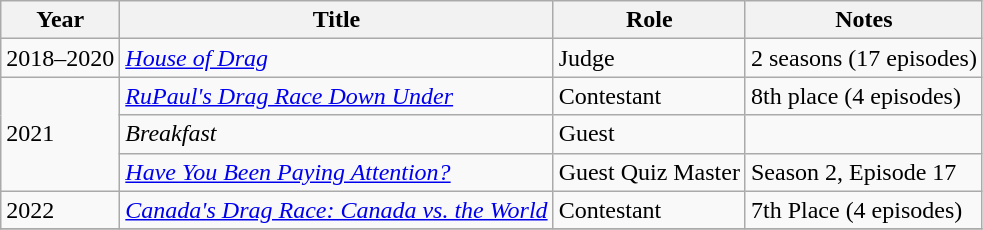<table class="wikitable sortable">
<tr>
<th>Year</th>
<th>Title</th>
<th>Role</th>
<th class="unsortable">Notes</th>
</tr>
<tr>
<td>2018–2020</td>
<td><em><a href='#'>House of Drag</a></em></td>
<td>Judge</td>
<td>2 seasons (17 episodes)</td>
</tr>
<tr>
<td rowspan="3">2021</td>
<td><em><a href='#'>RuPaul's Drag Race Down Under</a></em></td>
<td>Contestant</td>
<td>8th place (4 episodes)</td>
</tr>
<tr>
<td><em>Breakfast</em></td>
<td>Guest</td>
<td></td>
</tr>
<tr>
<td><em><a href='#'>Have You Been Paying Attention?</a></em></td>
<td>Guest Quiz Master</td>
<td>Season 2, Episode 17</td>
</tr>
<tr>
<td>2022</td>
<td><em><a href='#'>Canada's Drag Race: Canada vs. the World</a></em></td>
<td>Contestant</td>
<td>7th Place (4 episodes)</td>
</tr>
<tr>
</tr>
</table>
